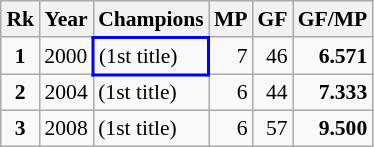<table class="wikitable" style="text-align: right; font-size: 90%; margin-left: 1em;">
<tr>
<th>Rk</th>
<th>Year</th>
<th>Champions</th>
<th>MP</th>
<th>GF</th>
<th>GF/MP</th>
</tr>
<tr>
<td style="text-align: center;"><strong>1</strong></td>
<td style="text-align: center;">2000</td>
<td style="border: 2px solid blue; text-align: left;"> (1st title)</td>
<td>7</td>
<td>46</td>
<td><strong>6.571</strong></td>
</tr>
<tr>
<td style="text-align: center;"><strong>2</strong></td>
<td style="text-align: center;">2004</td>
<td style="text-align: left;"> (1st title)</td>
<td>6</td>
<td>44</td>
<td><strong>7.333</strong></td>
</tr>
<tr>
<td style="text-align: center;"><strong>3</strong></td>
<td style="text-align: center;">2008</td>
<td style="text-align: left;"> (1st title)</td>
<td>6</td>
<td>57</td>
<td><strong>9.500</strong></td>
</tr>
</table>
